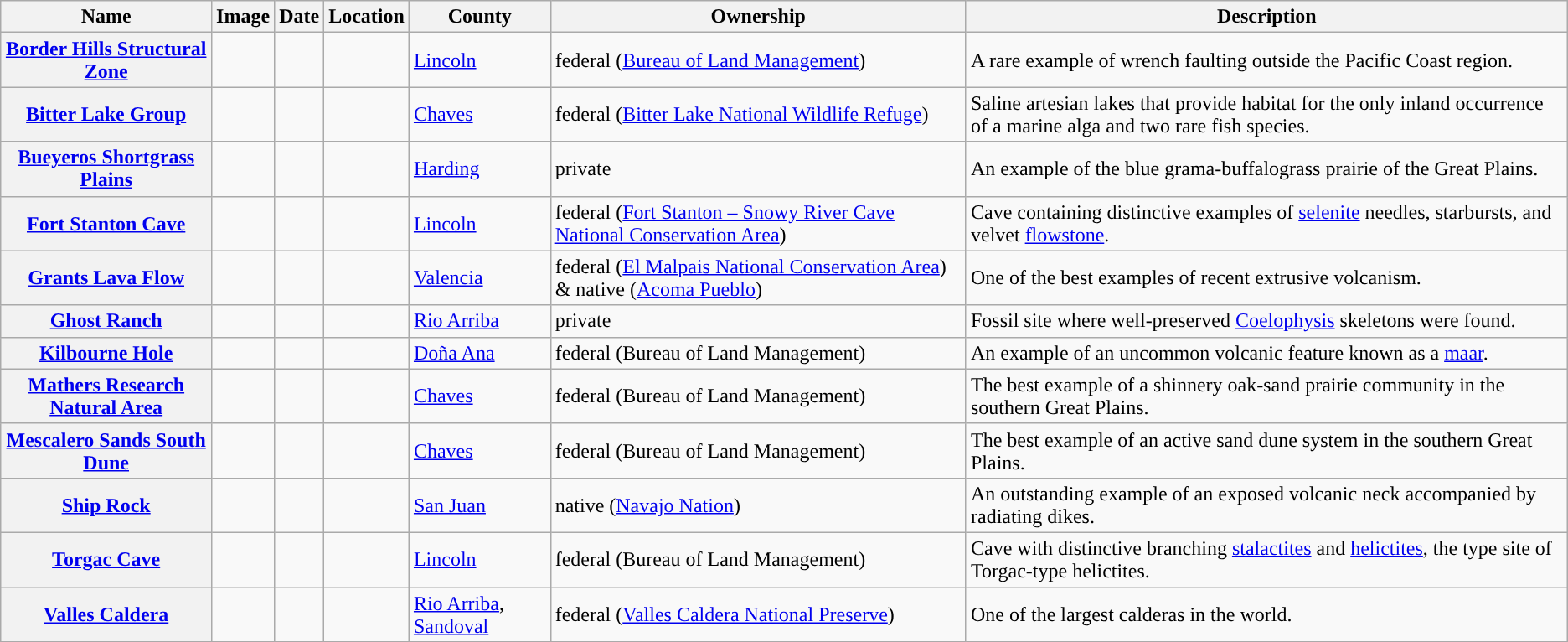<table class="wikitable sortable" align="center">
<tr>
<th style="background-color:">Name</th>
<th style="background-color:">Image</th>
<th style="background-color:">Date</th>
<th style="background-color:">Location</th>
<th style="background-color:">County</th>
<th style="background-color:">Ownership</th>
<th style="background-color:">Description</th>
</tr>
<tr>
<th><a href='#'>Border Hills Structural Zone</a></th>
<td></td>
<td></td>
<td></td>
<td><a href='#'>Lincoln</a></td>
<td>federal (<a href='#'>Bureau of Land Management</a>)</td>
<td>A rare example of wrench faulting outside the Pacific Coast region.</td>
</tr>
<tr>
<th><a href='#'>Bitter Lake Group</a></th>
<td></td>
<td></td>
<td></td>
<td><a href='#'>Chaves</a></td>
<td>federal (<a href='#'>Bitter Lake National Wildlife Refuge</a>)</td>
<td>Saline artesian lakes that provide habitat for the only inland occurrence of a marine alga and two rare fish species.</td>
</tr>
<tr>
<th><a href='#'>Bueyeros Shortgrass Plains</a></th>
<td></td>
<td></td>
<td></td>
<td><a href='#'>Harding</a></td>
<td>private</td>
<td>An example of the blue grama-buffalograss prairie of the Great Plains.</td>
</tr>
<tr>
<th><a href='#'>Fort Stanton Cave</a></th>
<td></td>
<td></td>
<td></td>
<td><a href='#'>Lincoln</a></td>
<td>federal (<a href='#'>Fort Stanton – Snowy River Cave National Conservation Area</a>)</td>
<td>Cave containing distinctive examples of <a href='#'>selenite</a> needles, starbursts, and velvet <a href='#'>flowstone</a>.</td>
</tr>
<tr>
<th><a href='#'>Grants Lava Flow</a></th>
<td></td>
<td></td>
<td></td>
<td><a href='#'>Valencia</a></td>
<td>federal (<a href='#'>El Malpais National Conservation Area</a>) & native (<a href='#'>Acoma Pueblo</a>)</td>
<td>One of the best examples of recent extrusive volcanism.</td>
</tr>
<tr>
<th><a href='#'>Ghost Ranch</a></th>
<td></td>
<td></td>
<td></td>
<td><a href='#'>Rio Arriba</a></td>
<td>private</td>
<td>Fossil site where well-preserved <a href='#'>Coelophysis</a> skeletons were found.</td>
</tr>
<tr>
<th><a href='#'>Kilbourne Hole</a></th>
<td></td>
<td></td>
<td></td>
<td><a href='#'>Doña Ana</a></td>
<td>federal (Bureau of Land Management)</td>
<td>An example of an uncommon volcanic feature known as a <a href='#'>maar</a>.</td>
</tr>
<tr>
<th><a href='#'>Mathers Research Natural Area</a></th>
<td></td>
<td></td>
<td></td>
<td><a href='#'>Chaves</a></td>
<td>federal (Bureau of Land Management)</td>
<td>The best example of a shinnery oak-sand prairie community in the southern Great Plains.</td>
</tr>
<tr>
<th><a href='#'>Mescalero Sands South Dune</a></th>
<td></td>
<td></td>
<td></td>
<td><a href='#'>Chaves</a></td>
<td>federal (Bureau of Land Management)</td>
<td>The best example of an active sand dune system in the southern Great Plains.</td>
</tr>
<tr>
<th><a href='#'>Ship Rock</a></th>
<td></td>
<td></td>
<td></td>
<td><a href='#'>San Juan</a></td>
<td>native (<a href='#'>Navajo Nation</a>)</td>
<td>An outstanding example of an exposed volcanic neck accompanied by radiating dikes.</td>
</tr>
<tr>
<th><a href='#'>Torgac Cave</a></th>
<td></td>
<td></td>
<td></td>
<td><a href='#'>Lincoln</a></td>
<td>federal (Bureau of Land Management)</td>
<td>Cave with distinctive branching <a href='#'>stalactites</a> and <a href='#'>helictites</a>, the type site of Torgac-type helictites.</td>
</tr>
<tr>
<th><a href='#'>Valles Caldera</a></th>
<td></td>
<td></td>
<td></td>
<td><a href='#'>Rio Arriba</a>, <a href='#'>Sandoval</a></td>
<td>federal (<a href='#'>Valles Caldera National Preserve</a>)</td>
<td>One of the largest calderas in the world.</td>
</tr>
<tr>
</tr>
</table>
